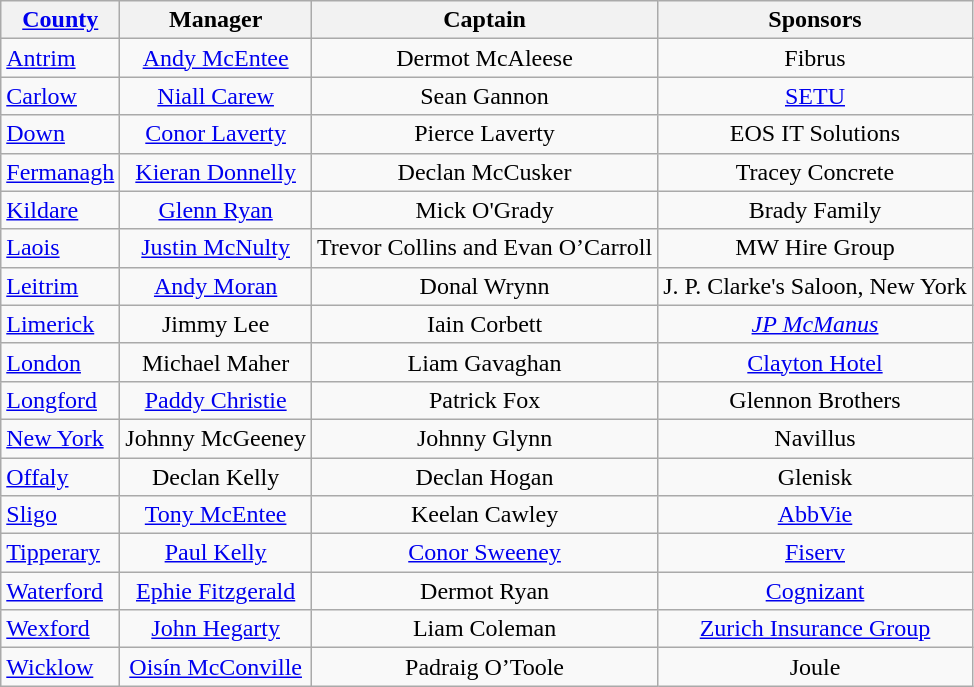<table class="wikitable sortable" style="text-align:center">
<tr>
<th><a href='#'>County</a></th>
<th>Manager</th>
<th>Captain</th>
<th>Sponsors</th>
</tr>
<tr>
<td style="text-align:left"> <a href='#'>Antrim</a></td>
<td><a href='#'>Andy McEntee</a></td>
<td>Dermot McAleese</td>
<td>Fibrus</td>
</tr>
<tr>
<td style="text-align:left"> <a href='#'>Carlow</a></td>
<td><a href='#'>Niall Carew</a></td>
<td>Sean Gannon</td>
<td><a href='#'>SETU</a></td>
</tr>
<tr>
<td style="text-align:left"> <a href='#'>Down</a></td>
<td><a href='#'>Conor Laverty</a></td>
<td>Pierce Laverty</td>
<td>EOS IT Solutions</td>
</tr>
<tr>
<td style="text-align:left"> <a href='#'>Fermanagh</a></td>
<td><a href='#'>Kieran Donnelly</a></td>
<td>Declan McCusker</td>
<td>Tracey Concrete</td>
</tr>
<tr>
<td style="text-align:left"> <a href='#'>Kildare</a></td>
<td><a href='#'>Glenn Ryan</a></td>
<td>Mick O'Grady</td>
<td>Brady Family</td>
</tr>
<tr>
<td style="text-align:left"> <a href='#'>Laois</a></td>
<td><a href='#'>Justin McNulty</a></td>
<td>Trevor Collins and Evan O’Carroll</td>
<td>MW Hire Group</td>
</tr>
<tr>
<td style="text-align:left"> <a href='#'>Leitrim</a></td>
<td><a href='#'>Andy Moran</a></td>
<td>Donal Wrynn</td>
<td>J. P. Clarke's Saloon, New York</td>
</tr>
<tr>
<td style="text-align:left"> <a href='#'>Limerick</a></td>
<td>Jimmy Lee</td>
<td>Iain Corbett</td>
<td><em><a href='#'>JP McManus</a></em></td>
</tr>
<tr>
<td style="text-align:left"> <a href='#'>London</a></td>
<td>Michael Maher</td>
<td>Liam Gavaghan</td>
<td><a href='#'>Clayton Hotel</a></td>
</tr>
<tr>
<td style="text-align:left"> <a href='#'>Longford</a></td>
<td><a href='#'>Paddy Christie</a></td>
<td>Patrick Fox</td>
<td>Glennon Brothers</td>
</tr>
<tr>
<td style="text-align:left"> <a href='#'>New York</a></td>
<td>Johnny McGeeney</td>
<td>Johnny Glynn</td>
<td>Navillus</td>
</tr>
<tr>
<td style="text-align:left"> <a href='#'>Offaly</a></td>
<td>Declan Kelly</td>
<td>Declan Hogan</td>
<td>Glenisk</td>
</tr>
<tr>
<td style="text-align:left"> <a href='#'>Sligo</a></td>
<td><a href='#'>Tony McEntee</a></td>
<td>Keelan Cawley</td>
<td><a href='#'>AbbVie</a></td>
</tr>
<tr>
<td style="text-align:left"> <a href='#'>Tipperary</a></td>
<td><a href='#'>Paul Kelly</a></td>
<td><a href='#'>Conor Sweeney</a></td>
<td><a href='#'>Fiserv</a></td>
</tr>
<tr>
<td style="text-align:left"> <a href='#'>Waterford</a></td>
<td><a href='#'>Ephie Fitzgerald</a></td>
<td>Dermot Ryan</td>
<td><a href='#'>Cognizant</a></td>
</tr>
<tr>
<td style="text-align:left"> <a href='#'>Wexford</a></td>
<td><a href='#'>John Hegarty</a></td>
<td>Liam Coleman</td>
<td><a href='#'>Zurich Insurance Group</a></td>
</tr>
<tr>
<td style="text-align:left"> <a href='#'>Wicklow</a></td>
<td><a href='#'>Oisín McConville</a></td>
<td>Padraig O’Toole</td>
<td>Joule</td>
</tr>
</table>
